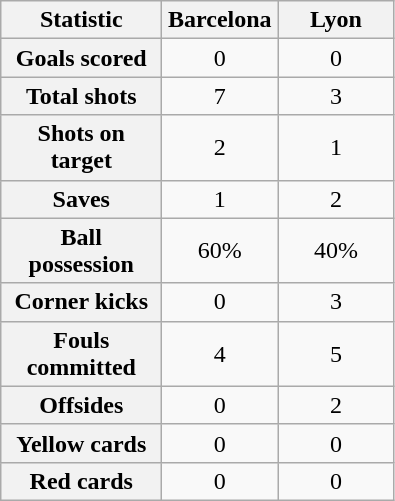<table class="wikitable plainrowheaders" style="text-align:center">
<tr>
<th scope="col" style="width:100px">Statistic</th>
<th scope="col" style="width:70px">Barcelona</th>
<th scope="col" style="width:70px">Lyon</th>
</tr>
<tr>
<th scope=row>Goals scored</th>
<td>0</td>
<td>0</td>
</tr>
<tr>
<th scope=row>Total shots</th>
<td>7</td>
<td>3</td>
</tr>
<tr>
<th scope=row>Shots on target</th>
<td>2</td>
<td>1</td>
</tr>
<tr>
<th scope=row>Saves</th>
<td>1</td>
<td>2</td>
</tr>
<tr>
<th scope=row>Ball possession</th>
<td>60%</td>
<td>40%</td>
</tr>
<tr>
<th scope=row>Corner kicks</th>
<td>0</td>
<td>3</td>
</tr>
<tr>
<th scope=row>Fouls committed</th>
<td>4</td>
<td>5</td>
</tr>
<tr>
<th scope=row>Offsides</th>
<td>0</td>
<td>2</td>
</tr>
<tr>
<th scope=row>Yellow cards</th>
<td>0</td>
<td>0</td>
</tr>
<tr>
<th scope=row>Red cards</th>
<td>0</td>
<td>0</td>
</tr>
</table>
